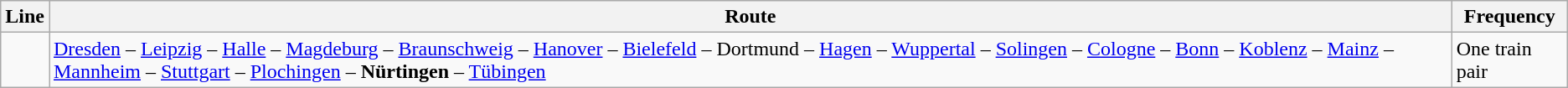<table class="wikitable">
<tr>
<th>Line</th>
<th>Route</th>
<th>Frequency</th>
</tr>
<tr>
<td lign="center"></td>
<td><a href='#'>Dresden</a> – <a href='#'>Leipzig</a> – <a href='#'>Halle</a> – <a href='#'>Magdeburg</a> – <a href='#'>Braunschweig</a> – <a href='#'>Hanover</a> – <a href='#'>Bielefeld</a> – Dortmund – <a href='#'>Hagen</a> – <a href='#'>Wuppertal</a> – <a href='#'>Solingen</a> – <a href='#'>Cologne</a> – <a href='#'>Bonn</a> – <a href='#'>Koblenz</a> – <a href='#'>Mainz</a> – <a href='#'>Mannheim</a> – <a href='#'>Stuttgart</a> – <a href='#'>Plochingen</a> – <strong>Nürtingen</strong> – <a href='#'>Tübingen</a></td>
<td>One train pair</td>
</tr>
</table>
